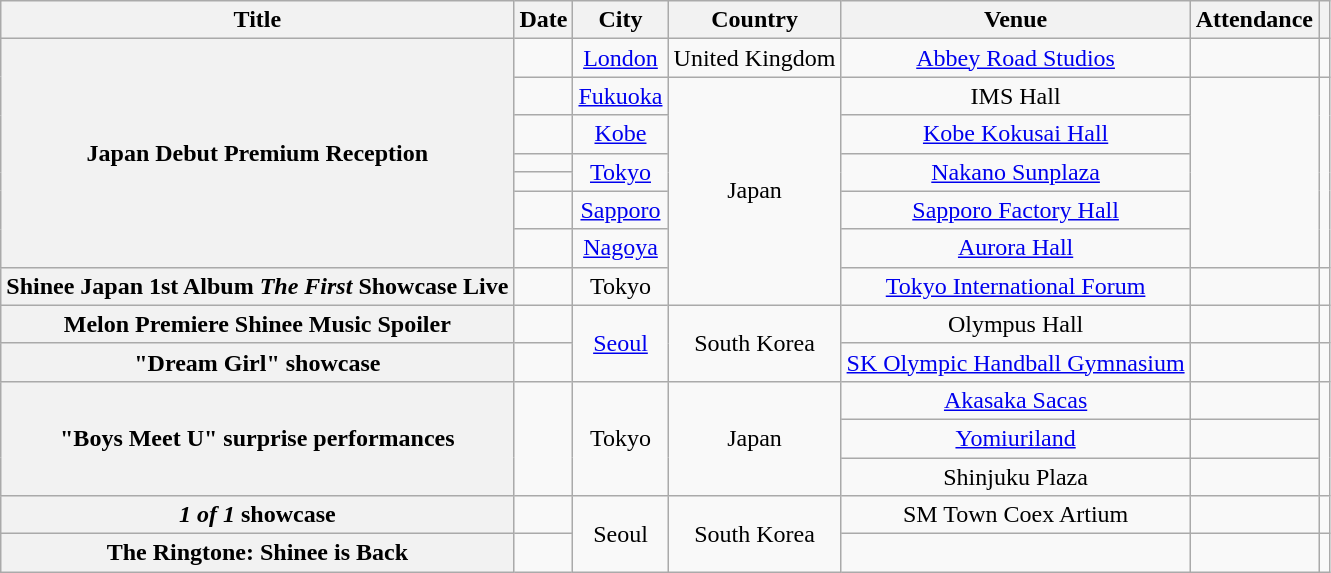<table class="wikitable sortable plainrowheaders" style="text-align:center;">
<tr>
<th scope="col">Title</th>
<th scope="col">Date</th>
<th scope="col">City</th>
<th scope="col">Country</th>
<th scope="col">Venue</th>
<th scope="col">Attendance</th>
<th scope="col" class="unsortable"></th>
</tr>
<tr>
<th scope="row" rowspan="7">Japan Debut Premium Reception</th>
<td></td>
<td><a href='#'>London</a></td>
<td>United Kingdom</td>
<td><a href='#'>Abbey Road Studios</a></td>
<td></td>
<td></td>
</tr>
<tr>
<td></td>
<td><a href='#'>Fukuoka</a></td>
<td rowspan="7">Japan</td>
<td>IMS Hall</td>
<td rowspan="6"></td>
<td rowspan="6"></td>
</tr>
<tr>
<td></td>
<td><a href='#'>Kobe</a></td>
<td><a href='#'>Kobe Kokusai Hall</a></td>
</tr>
<tr>
<td></td>
<td rowspan="2"><a href='#'>Tokyo</a></td>
<td rowspan="2"><a href='#'>Nakano Sunplaza</a></td>
</tr>
<tr>
<td></td>
</tr>
<tr>
<td></td>
<td><a href='#'>Sapporo</a></td>
<td><a href='#'>Sapporo Factory Hall</a></td>
</tr>
<tr>
<td></td>
<td><a href='#'>Nagoya</a></td>
<td><a href='#'>Aurora Hall</a></td>
</tr>
<tr>
<th scope="row">Shinee Japan 1st Album <em>The First</em> Showcase Live</th>
<td></td>
<td>Tokyo</td>
<td><a href='#'>Tokyo International Forum</a></td>
<td></td>
<td></td>
</tr>
<tr>
<th scope="row">Melon Premiere Shinee Music Spoiler</th>
<td></td>
<td rowspan="2"><a href='#'>Seoul</a></td>
<td rowspan="2">South Korea</td>
<td>Olympus Hall</td>
<td></td>
<td></td>
</tr>
<tr>
<th scope="row">"Dream Girl" showcase</th>
<td></td>
<td><a href='#'>SK Olympic Handball Gymnasium</a></td>
<td></td>
<td></td>
</tr>
<tr>
<th scope="row" rowspan="3">"Boys Meet U" surprise performances</th>
<td rowspan="3"></td>
<td rowspan="3">Tokyo</td>
<td rowspan="3">Japan</td>
<td><a href='#'>Akasaka Sacas</a></td>
<td></td>
<td rowspan="3"></td>
</tr>
<tr>
<td><a href='#'>Yomiuriland</a></td>
<td></td>
</tr>
<tr>
<td>Shinjuku Plaza</td>
<td></td>
</tr>
<tr>
<th scope="row"><em>1 of 1</em> showcase</th>
<td></td>
<td rowspan="2">Seoul</td>
<td rowspan="2">South Korea</td>
<td>SM Town Coex Artium</td>
<td></td>
<td></td>
</tr>
<tr>
<th scope="row">The Ringtone: Shinee is Back</th>
<td></td>
<td></td>
<td></td>
<td></td>
</tr>
</table>
